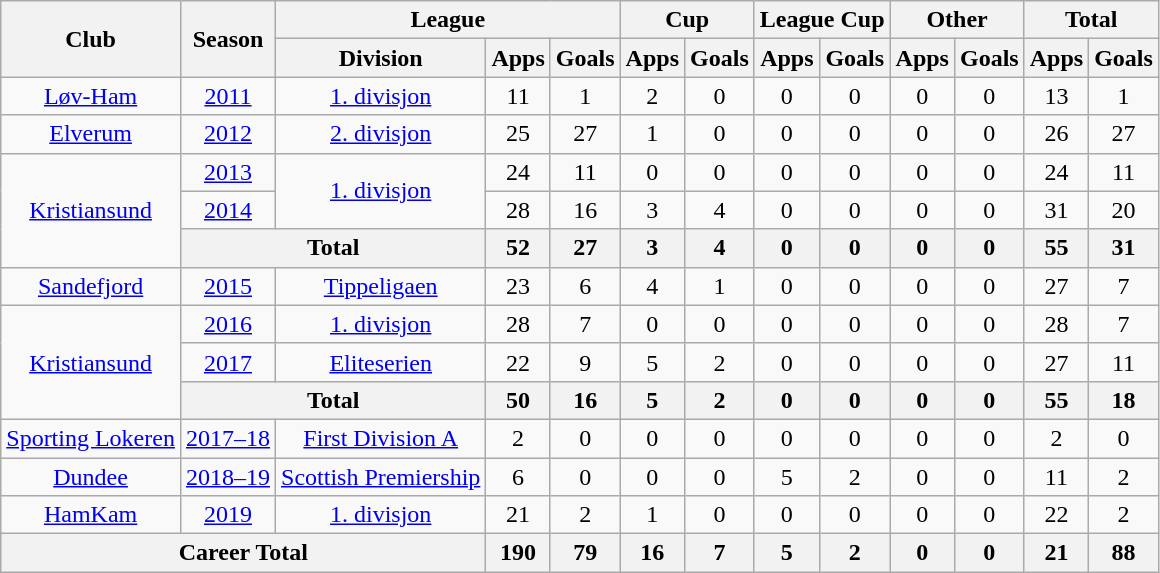<table class="wikitable" style="text-align: center">
<tr>
<th rowspan="2">Club</th>
<th rowspan="2">Season</th>
<th colspan="3">League</th>
<th colspan="2">Cup</th>
<th colspan="2">League Cup</th>
<th colspan="2">Other</th>
<th colspan="2">Total</th>
</tr>
<tr>
<th>Division</th>
<th>Apps</th>
<th>Goals</th>
<th>Apps</th>
<th>Goals</th>
<th>Apps</th>
<th>Goals</th>
<th>Apps</th>
<th>Goals</th>
<th>Apps</th>
<th>Goals</th>
</tr>
<tr>
<td><a href='#'>Løv-Ham</a></td>
<td><a href='#'>2011</a></td>
<td><a href='#'>1. divisjon</a></td>
<td>11</td>
<td>1</td>
<td>2</td>
<td>0</td>
<td>0</td>
<td>0</td>
<td>0</td>
<td>0</td>
<td>13</td>
<td>1</td>
</tr>
<tr>
<td><a href='#'>Elverum</a></td>
<td><a href='#'>2012</a></td>
<td><a href='#'>2. divisjon</a></td>
<td>25</td>
<td>27</td>
<td>1</td>
<td>0</td>
<td>0</td>
<td>0</td>
<td>0</td>
<td>0</td>
<td>26</td>
<td>27</td>
</tr>
<tr>
<td rowspan="3"><a href='#'>Kristiansund</a></td>
<td><a href='#'>2013</a></td>
<td rowspan="2"><a href='#'>1. divisjon</a></td>
<td>24</td>
<td>11</td>
<td>0</td>
<td>0</td>
<td>0</td>
<td>0</td>
<td>0</td>
<td>0</td>
<td>24</td>
<td>11</td>
</tr>
<tr>
<td><a href='#'>2014</a></td>
<td>28</td>
<td>16</td>
<td>3</td>
<td>4</td>
<td>0</td>
<td>0</td>
<td>0</td>
<td>0</td>
<td>31</td>
<td>20</td>
</tr>
<tr>
<th colspan=2>Total</th>
<th>52</th>
<th>27</th>
<th>3</th>
<th>4</th>
<th>0</th>
<th>0</th>
<th>0</th>
<th>0</th>
<th>55</th>
<th>31</th>
</tr>
<tr>
<td><a href='#'>Sandefjord</a></td>
<td><a href='#'>2015</a></td>
<td><a href='#'>Tippeligaen</a></td>
<td>23</td>
<td>6</td>
<td>4</td>
<td>1</td>
<td>0</td>
<td>0</td>
<td>0</td>
<td>0</td>
<td>27</td>
<td>7</td>
</tr>
<tr>
<td rowspan="3"><a href='#'>Kristiansund</a></td>
<td><a href='#'>2016</a></td>
<td><a href='#'>1. divisjon</a></td>
<td>28</td>
<td>7</td>
<td>0</td>
<td>0</td>
<td>0</td>
<td>0</td>
<td>0</td>
<td>0</td>
<td>28</td>
<td>7</td>
</tr>
<tr>
<td><a href='#'>2017</a></td>
<td><a href='#'>Eliteserien</a></td>
<td>22</td>
<td>9</td>
<td>5</td>
<td>2</td>
<td>0</td>
<td>0</td>
<td>0</td>
<td>0</td>
<td>27</td>
<td>11</td>
</tr>
<tr>
<th colspan=2>Total</th>
<th>50</th>
<th>16</th>
<th>5</th>
<th>2</th>
<th>0</th>
<th>0</th>
<th>0</th>
<th>0</th>
<th>55</th>
<th>18</th>
</tr>
<tr>
<td><a href='#'>Sporting Lokeren</a></td>
<td><a href='#'>2017–18</a></td>
<td><a href='#'>First Division A</a></td>
<td>2</td>
<td>0</td>
<td>0</td>
<td>0</td>
<td>0</td>
<td>0</td>
<td>0</td>
<td>0</td>
<td>2</td>
<td>0</td>
</tr>
<tr>
<td><a href='#'>Dundee</a></td>
<td><a href='#'>2018–19</a></td>
<td><a href='#'>Scottish Premiership</a></td>
<td>6</td>
<td>0</td>
<td>0</td>
<td>0</td>
<td>5</td>
<td>2</td>
<td>0</td>
<td>0</td>
<td>11</td>
<td>2</td>
</tr>
<tr>
<td><a href='#'>HamKam</a></td>
<td><a href='#'>2019</a></td>
<td><a href='#'>1. divisjon</a></td>
<td>21</td>
<td>2</td>
<td>1</td>
<td>0</td>
<td>0</td>
<td>0</td>
<td>0</td>
<td>0</td>
<td>22</td>
<td>2</td>
</tr>
<tr>
<th colspan="3">Career Total</th>
<th>190</th>
<th>79</th>
<th>16</th>
<th>7</th>
<th>5</th>
<th>2</th>
<th>0</th>
<th>0</th>
<th>21</th>
<th>88</th>
</tr>
</table>
